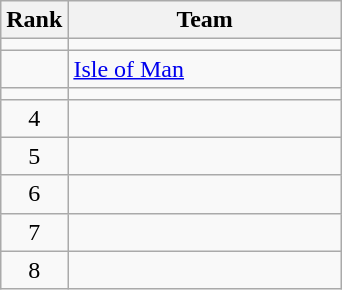<table class="wikitable" style="text-align:center;">
<tr>
<th>Rank</th>
<th width=175>Team</th>
</tr>
<tr>
<td></td>
<td align=left></td>
</tr>
<tr>
<td></td>
<td align=left> <a href='#'>Isle of Man</a></td>
</tr>
<tr>
<td></td>
<td align=left></td>
</tr>
<tr>
<td>4</td>
<td align=left></td>
</tr>
<tr>
<td>5</td>
<td align=left></td>
</tr>
<tr>
<td>6</td>
<td align=left></td>
</tr>
<tr>
<td>7</td>
<td align=left></td>
</tr>
<tr>
<td>8</td>
<td align=left></td>
</tr>
</table>
